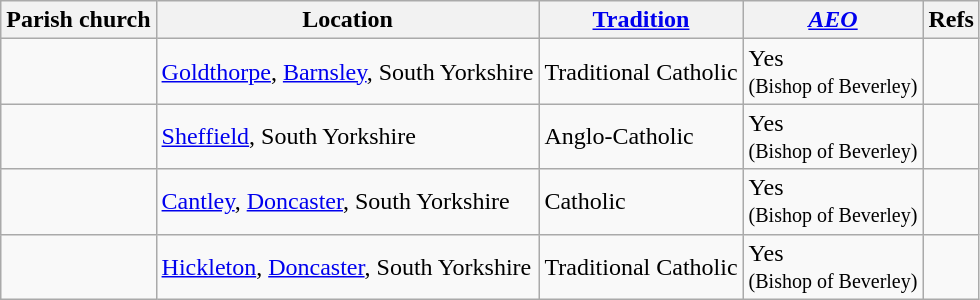<table class="wikitable sortable">
<tr>
<th>Parish church</th>
<th>Location</th>
<th><a href='#'>Tradition</a></th>
<th><em><a href='#'>AEO</a></em></th>
<th>Refs</th>
</tr>
<tr>
<td></td>
<td><a href='#'>Goldthorpe</a>, <a href='#'>Barnsley</a>, South Yorkshire</td>
<td>Traditional Catholic</td>
<td>Yes <br> <small>(Bishop of Beverley)</small></td>
<td></td>
</tr>
<tr>
<td></td>
<td><a href='#'>Sheffield</a>, South Yorkshire</td>
<td>Anglo-Catholic</td>
<td>Yes <br> <small>(Bishop of Beverley)</small></td>
<td></td>
</tr>
<tr>
<td></td>
<td><a href='#'>Cantley</a>, <a href='#'>Doncaster</a>, South Yorkshire</td>
<td>Catholic</td>
<td>Yes <br> <small>(Bishop of Beverley)</small></td>
<td></td>
</tr>
<tr>
<td></td>
<td><a href='#'>Hickleton</a>, <a href='#'>Doncaster</a>, South Yorkshire</td>
<td>Traditional Catholic</td>
<td>Yes <br> <small>(Bishop of Beverley)</small></td>
<td></td>
</tr>
</table>
